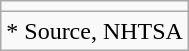<table class="wikitable floatright">
<tr>
<td></td>
</tr>
<tr>
<td>* Source, NHTSA</td>
</tr>
</table>
